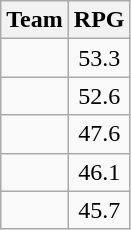<table class=wikitable>
<tr>
<th>Team</th>
<th>RPG</th>
</tr>
<tr>
<td></td>
<td align=center>53.3</td>
</tr>
<tr>
<td></td>
<td align=center>52.6</td>
</tr>
<tr>
<td></td>
<td align=center>47.6</td>
</tr>
<tr>
<td></td>
<td align=center>46.1</td>
</tr>
<tr>
<td></td>
<td align=center>45.7</td>
</tr>
</table>
